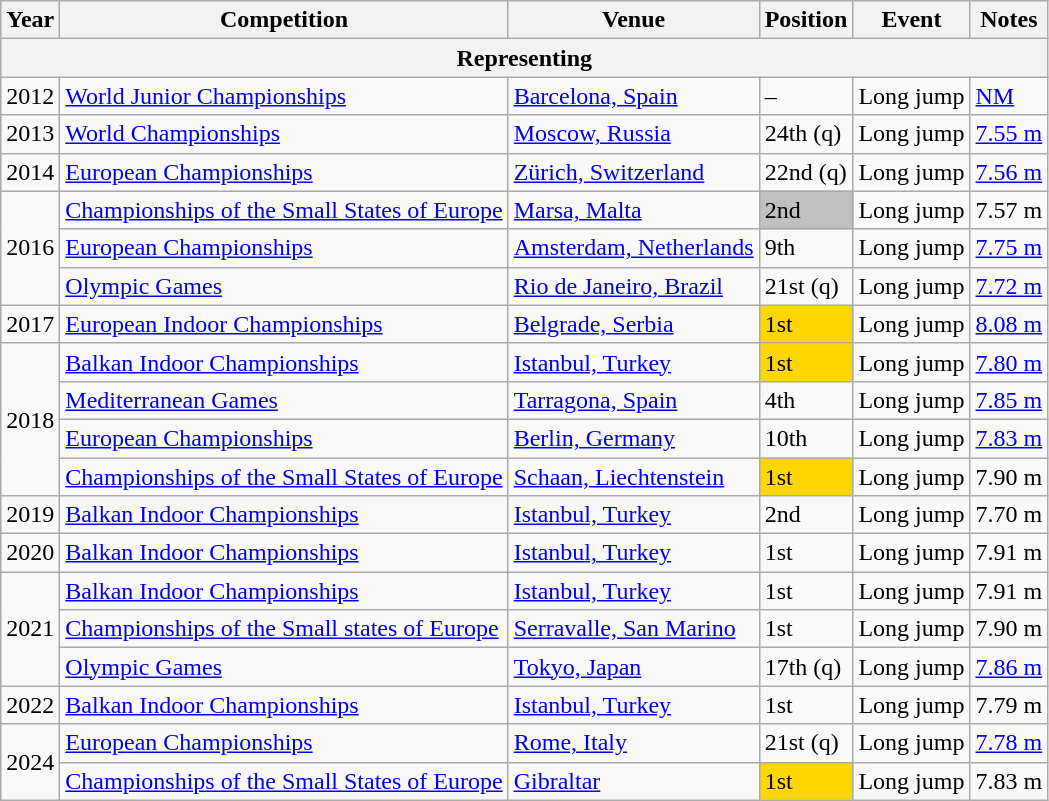<table class="wikitable sortable">
<tr>
<th>Year</th>
<th>Competition</th>
<th>Venue</th>
<th>Position</th>
<th>Event</th>
<th>Notes</th>
</tr>
<tr>
<th colspan="6">Representing </th>
</tr>
<tr>
<td>2012</td>
<td><a href='#'>World Junior Championships</a></td>
<td><a href='#'>Barcelona, Spain</a></td>
<td>–</td>
<td>Long jump</td>
<td><a href='#'>NM</a></td>
</tr>
<tr>
<td>2013</td>
<td><a href='#'>World Championships</a></td>
<td><a href='#'>Moscow, Russia</a></td>
<td>24th (q)</td>
<td>Long jump</td>
<td><a href='#'>7.55 m</a></td>
</tr>
<tr>
<td>2014</td>
<td><a href='#'>European Championships</a></td>
<td><a href='#'>Zürich, Switzerland</a></td>
<td>22nd (q)</td>
<td>Long jump</td>
<td><a href='#'>7.56 m</a></td>
</tr>
<tr>
<td rowspan=3>2016</td>
<td><a href='#'>Championships of the Small States of Europe</a></td>
<td><a href='#'>Marsa, Malta</a></td>
<td bgcolor=silver>2nd</td>
<td>Long jump</td>
<td>7.57 m</td>
</tr>
<tr>
<td><a href='#'>European Championships</a></td>
<td><a href='#'>Amsterdam, Netherlands</a></td>
<td>9th</td>
<td>Long jump</td>
<td><a href='#'>7.75 m</a></td>
</tr>
<tr>
<td><a href='#'>Olympic Games</a></td>
<td><a href='#'>Rio de Janeiro, Brazil</a></td>
<td>21st (q)</td>
<td>Long jump</td>
<td><a href='#'>7.72 m</a></td>
</tr>
<tr>
<td>2017</td>
<td><a href='#'>European Indoor Championships</a></td>
<td><a href='#'>Belgrade, Serbia</a></td>
<td bgcolor=gold>1st</td>
<td>Long jump</td>
<td><a href='#'>8.08 m</a></td>
</tr>
<tr>
<td rowspan=4>2018</td>
<td><a href='#'>Balkan Indoor Championships</a></td>
<td><a href='#'>Istanbul, Turkey</a></td>
<td bgcolor=gold>1st</td>
<td>Long jump</td>
<td><a href='#'>7.80 m</a></td>
</tr>
<tr>
<td><a href='#'>Mediterranean Games</a></td>
<td><a href='#'>Tarragona, Spain</a></td>
<td>4th</td>
<td>Long jump</td>
<td><a href='#'>7.85 m</a></td>
</tr>
<tr>
<td><a href='#'>European Championships</a></td>
<td><a href='#'>Berlin, Germany</a></td>
<td>10th</td>
<td>Long jump</td>
<td><a href='#'>7.83 m</a></td>
</tr>
<tr>
<td><a href='#'>Championships of the Small States of Europe</a></td>
<td><a href='#'>Schaan, Liechtenstein</a></td>
<td style="background-color:gold;">1st</td>
<td>Long jump</td>
<td>7.90 m</td>
</tr>
<tr>
<td>2019</td>
<td><a href='#'>Balkan Indoor Championships</a></td>
<td><a href='#'>Istanbul, Turkey</a></td>
<td>2nd</td>
<td>Long jump</td>
<td>7.70 m</td>
</tr>
<tr>
<td>2020</td>
<td><a href='#'>Balkan Indoor Championships</a></td>
<td><a href='#'>Istanbul, Turkey</a></td>
<td>1st</td>
<td>Long jump</td>
<td>7.91 m</td>
</tr>
<tr>
<td rowspan=3>2021</td>
<td><a href='#'>Balkan Indoor Championships</a></td>
<td><a href='#'>Istanbul, Turkey</a></td>
<td>1st</td>
<td>Long jump</td>
<td>7.91 m</td>
</tr>
<tr>
<td><a href='#'>Championships of the Small states of Europe</a></td>
<td><a href='#'>Serravalle, San Marino</a></td>
<td>1st</td>
<td>Long jump</td>
<td>7.90 m</td>
</tr>
<tr>
<td><a href='#'>Olympic Games</a></td>
<td><a href='#'>Tokyo, Japan</a></td>
<td>17th (q)</td>
<td>Long jump</td>
<td><a href='#'>7.86 m</a></td>
</tr>
<tr>
<td>2022</td>
<td><a href='#'>Balkan Indoor Championships</a></td>
<td><a href='#'>Istanbul, Turkey</a></td>
<td>1st</td>
<td>Long jump</td>
<td>7.79 m</td>
</tr>
<tr>
<td rowspan=2>2024</td>
<td><a href='#'>European Championships</a></td>
<td><a href='#'>Rome, Italy</a></td>
<td>21st (q)</td>
<td>Long jump</td>
<td><a href='#'>7.78 m</a></td>
</tr>
<tr>
<td><a href='#'>Championships of the Small States of Europe</a></td>
<td><a href='#'>Gibraltar</a></td>
<td bgcolor=gold>1st</td>
<td>Long jump</td>
<td>7.83 m</td>
</tr>
</table>
